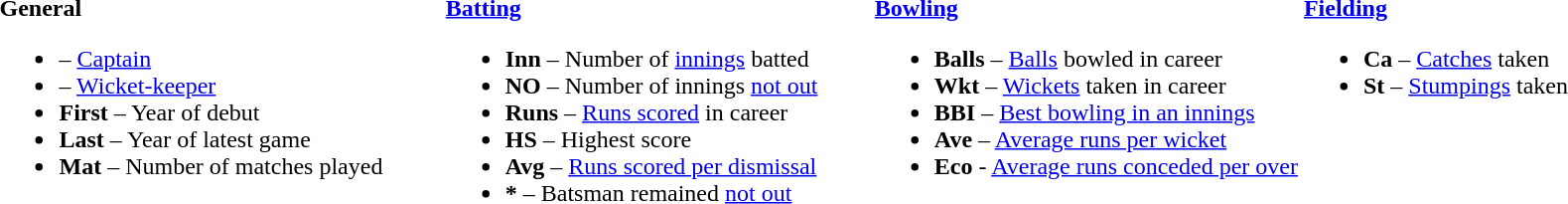<table>
<tr>
<td valign="top" style="width:26%"><br><strong>General</strong><ul><li> – <a href='#'>Captain</a></li><li> – <a href='#'>Wicket-keeper</a></li><li><strong>First</strong> – Year of debut</li><li><strong>Last</strong> – Year of latest game</li><li><strong>Mat</strong> – Number of matches played</li></ul></td>
<td valign="top" style="width:25%"><br><strong><a href='#'>Batting</a></strong><ul><li><strong>Inn</strong> – Number of <a href='#'>innings</a> batted</li><li><strong>NO</strong> – Number of innings <a href='#'>not out</a></li><li><strong>Runs</strong> – <a href='#'>Runs scored</a> in career</li><li><strong>HS</strong> – Highest score</li><li><strong>Avg</strong> – <a href='#'>Runs scored per dismissal</a></li><li><strong>*</strong> – Batsman remained <a href='#'>not out</a></li></ul></td>
<td valign="top" style="width:25%"><br><strong><a href='#'>Bowling</a></strong><ul><li><strong>Balls</strong> – <a href='#'>Balls</a> bowled in career</li><li><strong>Wkt</strong> – <a href='#'>Wickets</a> taken in career</li><li><strong>BBI</strong> – <a href='#'>Best bowling in an innings</a></li><li><strong>Ave</strong> – <a href='#'>Average runs per wicket</a></li><li><strong>Eco</strong> - <a href='#'>Average runs conceded per over</a></li></ul></td>
<td valign="top" style="width:24%"><br><strong><a href='#'>Fielding</a></strong><ul><li><strong>Ca</strong> – <a href='#'>Catches</a> taken</li><li><strong>St</strong> – <a href='#'>Stumpings</a> taken</li></ul></td>
</tr>
</table>
